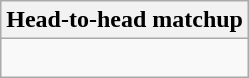<table class="wikitable collapsible collapsed">
<tr>
<th>Head-to-head matchup</th>
</tr>
<tr>
<td><br></td>
</tr>
</table>
